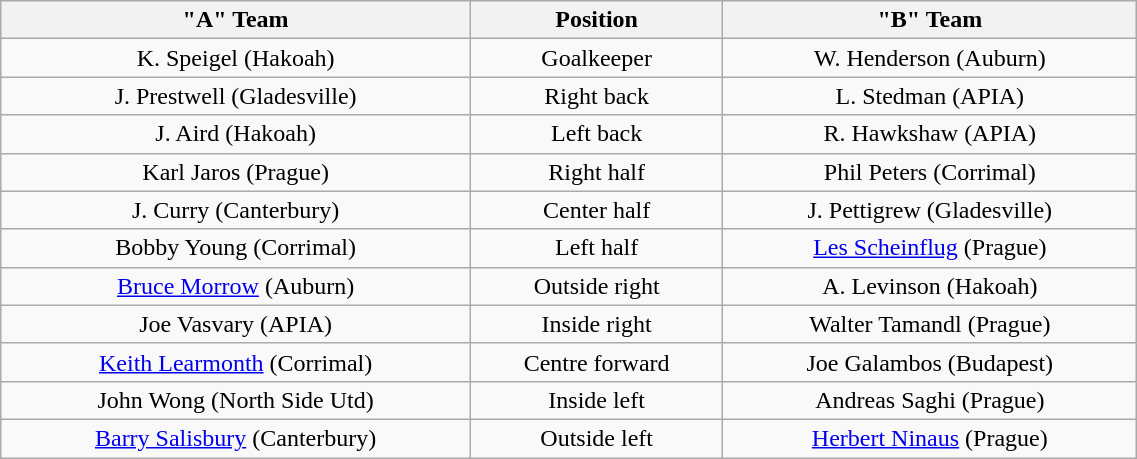<table class="wikitable" style="text-align:center; align:center; width:60%">
<tr>
<th>"A" Team</th>
<th>Position</th>
<th>"B" Team</th>
</tr>
<tr>
<td>K. Speigel (Hakoah)</td>
<td>Goalkeeper</td>
<td>W. Henderson (Auburn)</td>
</tr>
<tr>
<td>J. Prestwell (Gladesville)</td>
<td>Right back</td>
<td>L. Stedman (APIA)</td>
</tr>
<tr>
<td>J. Aird (Hakoah)</td>
<td>Left back</td>
<td>R. Hawkshaw (APIA)</td>
</tr>
<tr>
<td>Karl Jaros (Prague)</td>
<td>Right half</td>
<td>Phil Peters (Corrimal)</td>
</tr>
<tr>
<td>J. Curry (Canterbury)</td>
<td>Center half</td>
<td>J. Pettigrew (Gladesville)</td>
</tr>
<tr>
<td>Bobby Young (Corrimal)</td>
<td>Left half</td>
<td><a href='#'>Les Scheinflug</a> (Prague)</td>
</tr>
<tr>
<td><a href='#'>Bruce Morrow</a> (Auburn)</td>
<td>Outside right</td>
<td>A. Levinson (Hakoah)</td>
</tr>
<tr>
<td>Joe Vasvary (APIA)</td>
<td>Inside right</td>
<td>Walter Tamandl (Prague)</td>
</tr>
<tr>
<td><a href='#'>Keith Learmonth</a> (Corrimal)</td>
<td>Centre forward</td>
<td>Joe Galambos (Budapest)</td>
</tr>
<tr>
<td>John Wong (North Side Utd)</td>
<td>Inside left</td>
<td>Andreas Saghi (Prague)</td>
</tr>
<tr>
<td><a href='#'>Barry Salisbury</a> (Canterbury)</td>
<td>Outside left</td>
<td><a href='#'>Herbert Ninaus</a> (Prague)</td>
</tr>
</table>
